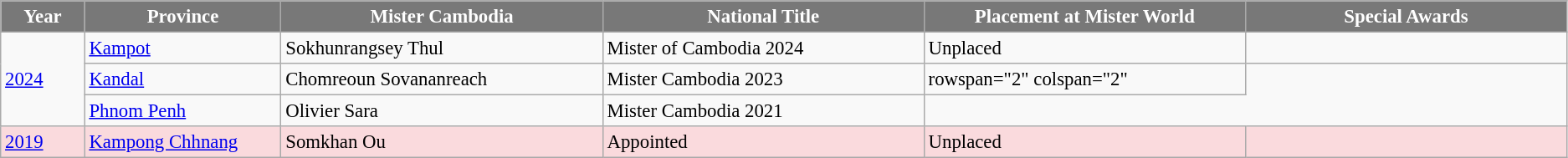<table class="wikitable " style="font-size: 95%;">
<tr>
<th width="60" style="background-color:#787878;color:#FFFFFF;">Year</th>
<th width="150" style="background-color:#787878;color:#FFFFFF;">Province</th>
<th width="250" style="background-color:#787878;color:#FFFFFF;">Mister Cambodia</th>
<th width="250" style="background-color:#787878;color:#FFFFFF;">National Title</th>
<th width="250" style="background-color:#787878;color:#FFFFFF;">Placement at Mister World</th>
<th width="250" style="background-color:#787878;color:#FFFFFF;">Special Awards</th>
</tr>
<tr>
<td rowspan="3"><a href='#'>2024</a></td>
<td><a href='#'>Kampot</a></td>
<td>Sokhunrangsey Thul</td>
<td>Mister of Cambodia 2024</td>
<td>Unplaced</td>
<td></td>
</tr>
<tr>
<td><a href='#'>Kandal</a></td>
<td>Chomreoun Sovananreach</td>
<td>Mister Cambodia 2023</td>
<td>rowspan="2" colspan="2" </td>
</tr>
<tr>
<td><a href='#'>Phnom Penh</a></td>
<td>Olivier Sara</td>
<td>Mister Cambodia 2021</td>
</tr>
<tr style="background-color:#FADADD; ">
<td><a href='#'>2019</a></td>
<td><a href='#'>Kampong Chhnang</a></td>
<td>Somkhan Ou</td>
<td>Appointed</td>
<td>Unplaced</td>
<td style="background:;"></td>
</tr>
</table>
